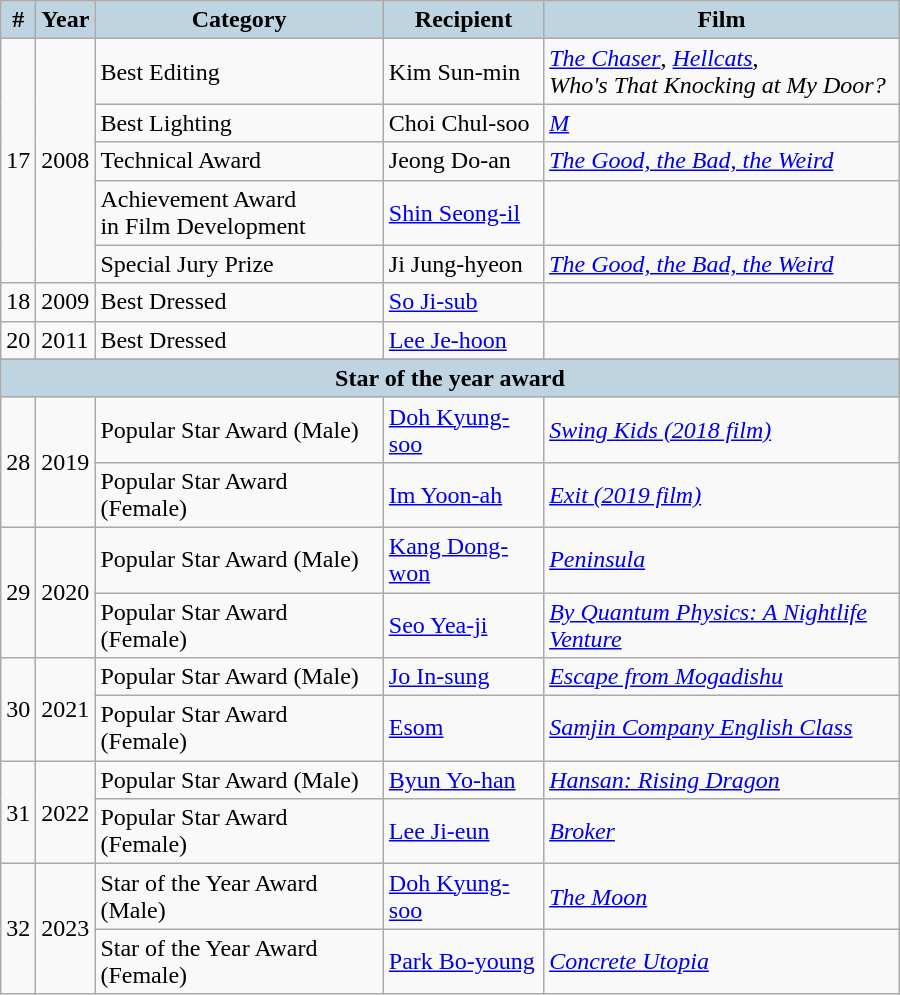<table class="wikitable" style="width:600px">
<tr>
<th style="background:#BED5E1; width:10px">#</th>
<th style="background:#BED5E1; width:10px">Year</th>
<th style="background:#BED5E1;">Category</th>
<th style="background:#BED5E1;">Recipient</th>
<th style="background:#BED5E1;">Film</th>
</tr>
<tr>
<td rowspan=5>17</td>
<td rowspan=5>2008</td>
<td>Best Editing</td>
<td>Kim Sun-min</td>
<td><em><a href='#'>The Chaser</a></em>, <em><a href='#'>Hellcats</a></em>, <br> <em>Who's That Knocking at My Door?</em></td>
</tr>
<tr>
<td>Best Lighting</td>
<td>Choi Chul-soo</td>
<td><em><a href='#'>M</a></em></td>
</tr>
<tr>
<td>Technical Award</td>
<td>Jeong Do-an</td>
<td><em><a href='#'>The Good, the Bad, the Weird</a></em></td>
</tr>
<tr>
<td>Achievement Award <br> in Film Development</td>
<td><a href='#'>Shin Seong-il</a></td>
<td></td>
</tr>
<tr>
<td>Special Jury Prize</td>
<td>Ji Jung-hyeon</td>
<td><em><a href='#'>The Good, the Bad, the Weird</a></em></td>
</tr>
<tr>
<td>18</td>
<td>2009</td>
<td>Best Dressed </td>
<td><a href='#'>So Ji-sub</a></td>
<td></td>
</tr>
<tr>
<td>20</td>
<td>2011</td>
<td>Best Dressed </td>
<td><a href='#'>Lee Je-hoon</a></td>
<td></td>
</tr>
<tr>
</tr>
<tr>
<th colspan="5" style="background:#BED5E1;"><strong>Star of the year award</strong></th>
</tr>
<tr>
<td rowspan="2">28</td>
<td rowspan="2">2019</td>
<td>Popular Star Award (Male)</td>
<td><a href='#'>Doh Kyung-soo</a></td>
<td><em><a href='#'>Swing Kids (2018 film)</a></em></td>
</tr>
<tr>
<td>Popular Star Award (Female)</td>
<td><a href='#'>Im Yoon-ah</a></td>
<td><em><a href='#'>Exit (2019 film)</a></em></td>
</tr>
<tr>
<td rowspan="2">29</td>
<td rowspan="2">2020</td>
<td>Popular Star Award (Male)</td>
<td><a href='#'>Kang Dong-won</a></td>
<td><em><a href='#'>Peninsula</a></em></td>
</tr>
<tr>
<td>Popular Star Award (Female)</td>
<td><a href='#'>Seo Yea-ji</a></td>
<td><em><a href='#'>By Quantum Physics: A Nightlife Venture</a></em></td>
</tr>
<tr>
<td rowspan="2">30</td>
<td rowspan="2">2021</td>
<td>Popular Star Award (Male)</td>
<td><a href='#'>Jo In-sung</a></td>
<td><em><a href='#'>Escape from Mogadishu</a></em></td>
</tr>
<tr>
<td>Popular Star Award (Female)</td>
<td><a href='#'>Esom</a></td>
<td><em><a href='#'>Samjin Company English Class</a></em></td>
</tr>
<tr>
<td rowspan="2">31</td>
<td rowspan="2">2022</td>
<td>Popular Star Award (Male)</td>
<td><a href='#'>Byun Yo-han</a></td>
<td><em><a href='#'>Hansan: Rising Dragon</a></em></td>
</tr>
<tr>
<td>Popular Star Award (Female)</td>
<td><a href='#'>Lee Ji-eun</a></td>
<td><em><a href='#'>Broker</a></em></td>
</tr>
<tr>
<td rowspan="2">32</td>
<td rowspan="2">2023</td>
<td>Star of the Year Award (Male)</td>
<td><a href='#'>Doh Kyung-soo</a></td>
<td><em><a href='#'>The Moon</a></em></td>
</tr>
<tr>
<td>Star of the Year Award (Female)</td>
<td><a href='#'>Park Bo-young</a></td>
<td><em><a href='#'>Concrete Utopia</a></em></td>
</tr>
</table>
